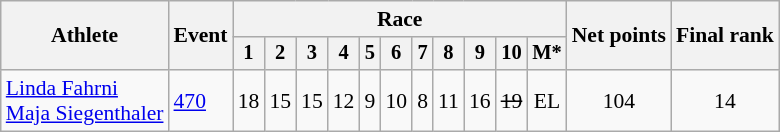<table class="wikitable" style="font-size:90%">
<tr>
<th rowspan="2">Athlete</th>
<th rowspan="2">Event</th>
<th colspan=11>Race</th>
<th rowspan=2>Net points</th>
<th rowspan=2>Final rank</th>
</tr>
<tr style="font-size:95%">
<th>1</th>
<th>2</th>
<th>3</th>
<th>4</th>
<th>5</th>
<th>6</th>
<th>7</th>
<th>8</th>
<th>9</th>
<th>10</th>
<th>M*</th>
</tr>
<tr align=center>
<td align=left><a href='#'>Linda Fahrni</a><br><a href='#'>Maja Siegenthaler</a></td>
<td align=left><a href='#'>470</a></td>
<td>18</td>
<td>15</td>
<td>15</td>
<td>12</td>
<td>9</td>
<td>10</td>
<td>8</td>
<td>11</td>
<td>16</td>
<td><s>19</s></td>
<td>EL</td>
<td>104</td>
<td>14</td>
</tr>
</table>
